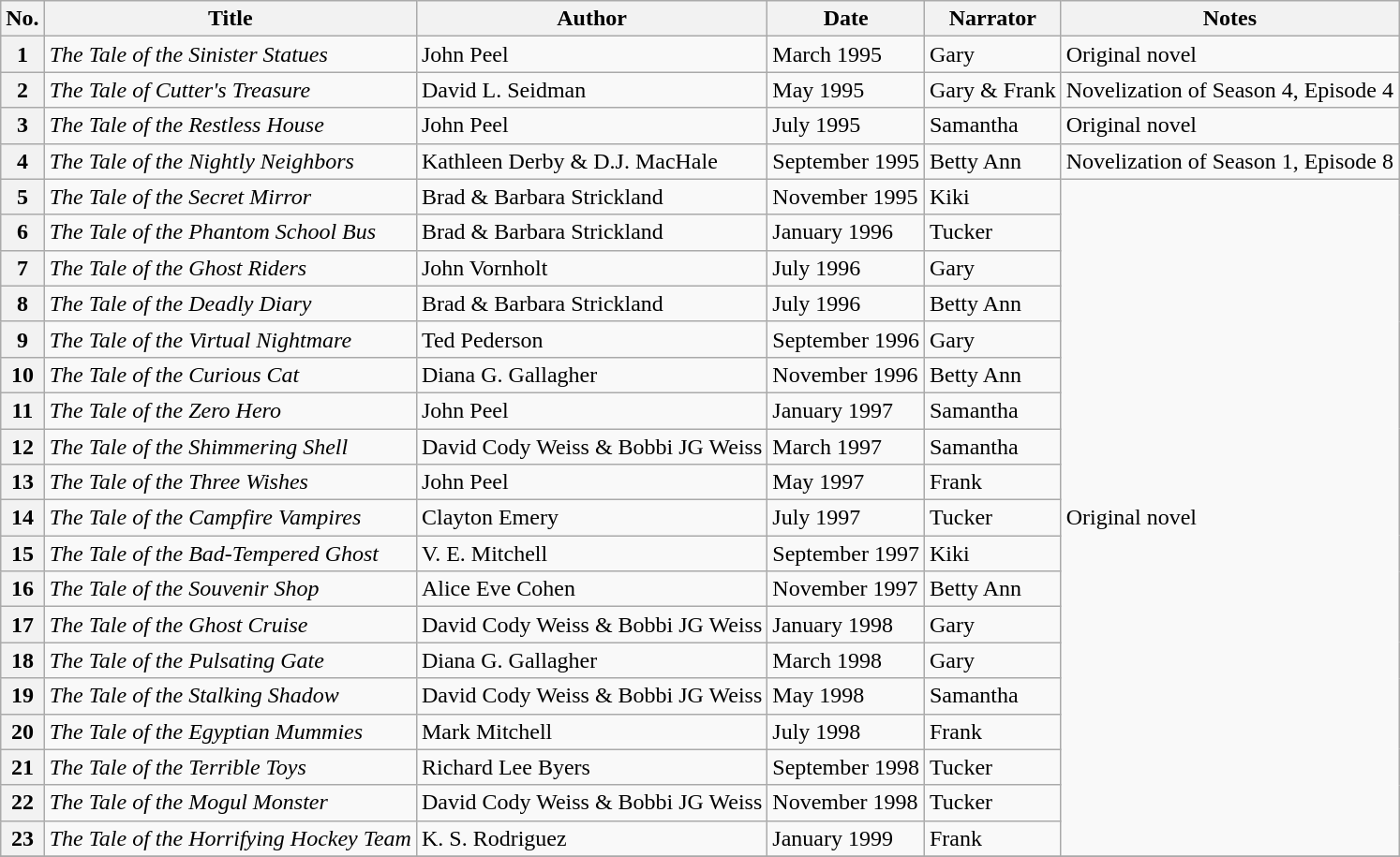<table class="wikitable style="margin-right: 0;">
<tr>
<th scope="col">No.</th>
<th scope="col">Title</th>
<th scope="col">Author</th>
<th scope="col">Date</th>
<th scope="col">Narrator</th>
<th scope="col">Notes</th>
</tr>
<tr>
<th scope="row">1</th>
<td><em>The Tale of the Sinister Statues</em></td>
<td>John Peel</td>
<td>March 1995</td>
<td>Gary</td>
<td>Original novel</td>
</tr>
<tr>
<th scope="row">2</th>
<td><em>The Tale of Cutter's Treasure</em></td>
<td>David L. Seidman</td>
<td>May 1995</td>
<td>Gary & Frank</td>
<td>Novelization of Season 4, Episode 4</td>
</tr>
<tr>
<th scope="row">3</th>
<td><em>The Tale of the Restless House</em></td>
<td>John Peel</td>
<td>July 1995</td>
<td>Samantha</td>
<td>Original novel</td>
</tr>
<tr>
<th scope="row">4</th>
<td><em>The Tale of the Nightly Neighbors</em></td>
<td>Kathleen Derby & D.J. MacHale</td>
<td>September 1995</td>
<td>Betty Ann</td>
<td>Novelization of Season 1, Episode 8</td>
</tr>
<tr>
<th scope="row">5</th>
<td><em>The Tale of the Secret Mirror</em></td>
<td>Brad & Barbara Strickland</td>
<td>November 1995</td>
<td>Kiki</td>
<td rowspan=19>Original novel</td>
</tr>
<tr>
<th scope="row">6</th>
<td><em>The Tale of the Phantom School Bus</em></td>
<td>Brad & Barbara Strickland</td>
<td>January 1996</td>
<td>Tucker</td>
</tr>
<tr>
<th scope="row">7</th>
<td><em>The Tale of the Ghost Riders</em></td>
<td>John Vornholt</td>
<td>July 1996</td>
<td>Gary</td>
</tr>
<tr>
<th scope="row">8</th>
<td><em>The Tale of the Deadly Diary</em></td>
<td>Brad & Barbara Strickland</td>
<td>July 1996</td>
<td>Betty Ann</td>
</tr>
<tr>
<th scope="row">9</th>
<td><em>The Tale of the Virtual Nightmare</em></td>
<td>Ted Pederson</td>
<td>September 1996</td>
<td>Gary</td>
</tr>
<tr>
<th scope="row">10</th>
<td><em>The Tale of the Curious Cat</em></td>
<td>Diana G. Gallagher</td>
<td>November 1996</td>
<td>Betty Ann</td>
</tr>
<tr>
<th scope="row">11</th>
<td><em>The Tale of the Zero Hero</em></td>
<td>John Peel</td>
<td>January 1997</td>
<td>Samantha</td>
</tr>
<tr>
<th scope="row">12</th>
<td><em>The Tale of the Shimmering Shell</em></td>
<td>David Cody Weiss & Bobbi JG Weiss</td>
<td>March 1997</td>
<td>Samantha</td>
</tr>
<tr>
<th scope="row">13</th>
<td><em>The Tale of the Three Wishes</em></td>
<td>John Peel</td>
<td>May 1997</td>
<td>Frank</td>
</tr>
<tr>
<th scope="row">14</th>
<td><em>The Tale of the Campfire Vampires</em></td>
<td>Clayton Emery</td>
<td>July 1997</td>
<td>Tucker</td>
</tr>
<tr>
<th scope="row">15</th>
<td><em>The Tale of the Bad-Tempered Ghost</em></td>
<td>V. E. Mitchell</td>
<td>September 1997</td>
<td>Kiki</td>
</tr>
<tr>
<th scope="row">16</th>
<td><em>The Tale of the Souvenir Shop</em></td>
<td>Alice Eve Cohen</td>
<td>November 1997</td>
<td>Betty Ann</td>
</tr>
<tr>
<th scope="row">17</th>
<td><em>The Tale of the Ghost Cruise</em></td>
<td>David Cody Weiss & Bobbi JG Weiss</td>
<td>January 1998</td>
<td>Gary</td>
</tr>
<tr>
<th scope="row">18</th>
<td><em>The Tale of the Pulsating Gate</em></td>
<td>Diana G. Gallagher</td>
<td>March 1998</td>
<td>Gary</td>
</tr>
<tr>
<th scope="row">19</th>
<td><em>The Tale of the Stalking Shadow</em></td>
<td>David Cody Weiss & Bobbi JG Weiss</td>
<td>May 1998</td>
<td>Samantha</td>
</tr>
<tr>
<th scope="row">20</th>
<td><em>The Tale of the Egyptian Mummies</em></td>
<td>Mark Mitchell</td>
<td>July 1998</td>
<td>Frank</td>
</tr>
<tr>
<th scope="row">21</th>
<td><em>The Tale of the Terrible Toys</em></td>
<td>Richard Lee Byers</td>
<td>September 1998</td>
<td>Tucker</td>
</tr>
<tr>
<th scope="row">22</th>
<td><em>The Tale of the Mogul Monster</em></td>
<td>David Cody Weiss & Bobbi JG Weiss</td>
<td>November 1998</td>
<td>Tucker</td>
</tr>
<tr>
<th scope="row">23</th>
<td><em>The Tale of the Horrifying Hockey Team</em></td>
<td>K. S. Rodriguez</td>
<td>January 1999</td>
<td>Frank</td>
</tr>
<tr>
</tr>
</table>
